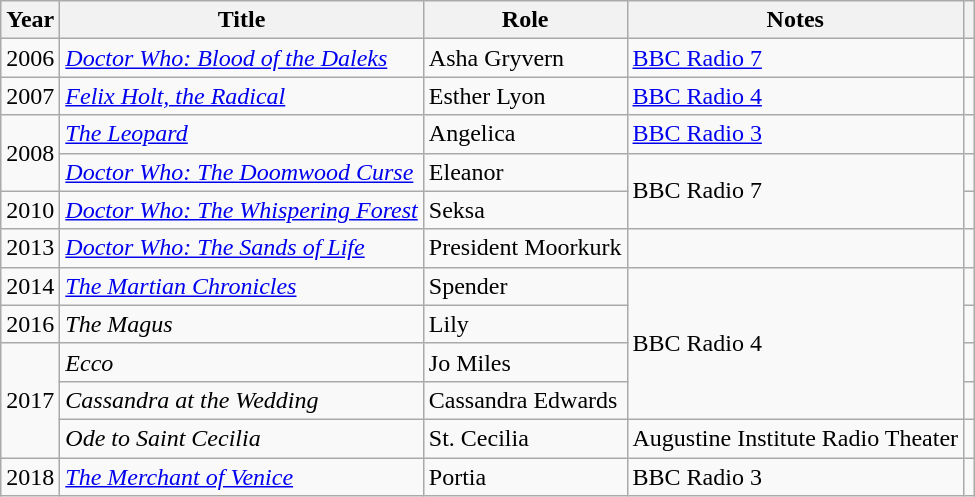<table class="wikitable sortable">
<tr>
<th>Year</th>
<th>Title</th>
<th>Role</th>
<th class="unsortable">Notes</th>
<th></th>
</tr>
<tr>
<td>2006</td>
<td><em><a href='#'>Doctor Who: Blood of the Daleks</a></em></td>
<td>Asha Gryvern</td>
<td><a href='#'>BBC Radio 7</a></td>
<td></td>
</tr>
<tr>
<td>2007</td>
<td><em><a href='#'>Felix Holt, the Radical</a></em></td>
<td>Esther Lyon</td>
<td><a href='#'>BBC Radio 4</a></td>
<td></td>
</tr>
<tr>
<td rowspan="2">2008</td>
<td><em><a href='#'>The Leopard</a></em></td>
<td>Angelica</td>
<td><a href='#'>BBC Radio 3</a></td>
<td></td>
</tr>
<tr>
<td><em><a href='#'>Doctor Who: The Doomwood Curse</a></em></td>
<td>Eleanor</td>
<td rowspan="2">BBC Radio 7</td>
<td></td>
</tr>
<tr>
<td>2010</td>
<td><em><a href='#'>Doctor Who: The Whispering Forest</a></em></td>
<td>Seksa</td>
<td></td>
</tr>
<tr>
<td>2013</td>
<td><em><a href='#'>Doctor Who: The Sands of Life</a></em></td>
<td>President Moorkurk</td>
<td></td>
<td></td>
</tr>
<tr>
<td>2014</td>
<td><em><a href='#'>The Martian Chronicles</a></em></td>
<td>Spender</td>
<td rowspan="4">BBC Radio 4</td>
<td></td>
</tr>
<tr>
<td>2016</td>
<td><em>The Magus</em></td>
<td>Lily</td>
<td></td>
</tr>
<tr>
<td rowspan="3">2017</td>
<td><em>Ecco</em></td>
<td>Jo Miles</td>
<td></td>
</tr>
<tr>
<td><em>Cassandra at the Wedding</em></td>
<td>Cassandra Edwards</td>
<td></td>
</tr>
<tr>
<td><em>Ode to Saint Cecilia</em></td>
<td>St. Cecilia</td>
<td>Augustine Institute Radio Theater</td>
<td></td>
</tr>
<tr>
<td>2018</td>
<td><em><a href='#'>The Merchant of Venice</a></em></td>
<td>Portia</td>
<td>BBC Radio 3</td>
<td></td>
</tr>
</table>
